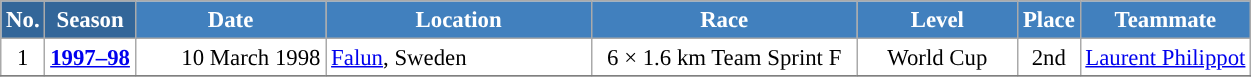<table class="wikitable sortable" style="font-size:95%; text-align:center; border:grey solid 1px; border-collapse:collapse; background:#ffffff;">
<tr style="background:#efefef;">
<th style="background-color:#369; color:white;">No.</th>
<th style="background-color:#369; color:white;">Season</th>
<th style="background-color:#4180be; color:white; width:120px;">Date</th>
<th style="background-color:#4180be; color:white; width:170px;">Location</th>
<th style="background-color:#4180be; color:white; width:170px;">Race</th>
<th style="background-color:#4180be; color:white; width:100px;">Level</th>
<th style="background-color:#4180be; color:white;">Place</th>
<th style="background-color:#4180be; color:white;">Teammate</th>
</tr>
<tr>
<td align=center>1</td>
<td rowspan=1 align=center><strong><a href='#'>1997–98</a></strong></td>
<td align=right>10 March 1998</td>
<td align=left> <a href='#'>Falun</a>, Sweden</td>
<td>6 × 1.6 km Team Sprint F</td>
<td>World Cup</td>
<td>2nd</td>
<td><a href='#'>Laurent Philippot</a></td>
</tr>
<tr>
</tr>
</table>
